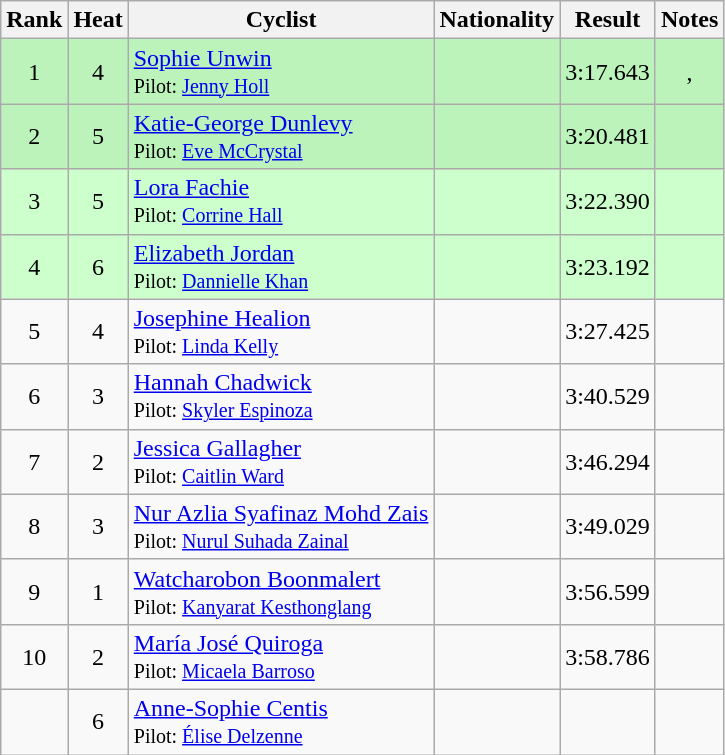<table class="wikitable sortable" style="text-align:center">
<tr>
<th>Rank</th>
<th>Heat</th>
<th>Cyclist</th>
<th>Nationality</th>
<th>Result</th>
<th>Notes</th>
</tr>
<tr bgcolor=bbf3bb>
<td>1</td>
<td>4</td>
<td align=left><a href='#'>Sophie Unwin</a><br><small>Pilot: <a href='#'>Jenny Holl</a></small></td>
<td align=left></td>
<td>3:17.643</td>
<td>, </td>
</tr>
<tr bgcolor=bbf3bb>
<td>2</td>
<td>5</td>
<td align=left><a href='#'>Katie-George Dunlevy</a><br><small>Pilot: <a href='#'>Eve McCrystal</a></small></td>
<td align=left></td>
<td>3:20.481</td>
<td></td>
</tr>
<tr bgcolor=ccffcc>
<td>3</td>
<td>5</td>
<td align=left><a href='#'>Lora Fachie</a><br><small>Pilot: <a href='#'>Corrine Hall</a></small></td>
<td align=left></td>
<td>3:22.390</td>
<td></td>
</tr>
<tr bgcolor=ccffcc>
<td>4</td>
<td>6</td>
<td align=left><a href='#'>Elizabeth Jordan</a><br><small>Pilot: <a href='#'>Dannielle Khan</a></small></td>
<td align=left></td>
<td>3:23.192</td>
<td></td>
</tr>
<tr>
<td>5</td>
<td>4</td>
<td align=left><a href='#'>Josephine Healion</a><br><small>Pilot: <a href='#'>Linda Kelly</a></small></td>
<td align=left></td>
<td>3:27.425</td>
<td></td>
</tr>
<tr>
<td>6</td>
<td>3</td>
<td align=left><a href='#'>Hannah Chadwick</a><br><small>Pilot: <a href='#'>Skyler Espinoza</a></small></td>
<td align=left></td>
<td>3:40.529</td>
<td></td>
</tr>
<tr>
<td>7</td>
<td>2</td>
<td align=left><a href='#'>Jessica Gallagher</a><br><small>Pilot: <a href='#'>Caitlin Ward</a></small></td>
<td align=left></td>
<td>3:46.294</td>
<td></td>
</tr>
<tr>
<td>8</td>
<td>3</td>
<td align=left><a href='#'>Nur Azlia Syafinaz Mohd Zais</a><br><small>Pilot: <a href='#'>Nurul Suhada Zainal</a></small></td>
<td align=left></td>
<td>3:49.029</td>
<td></td>
</tr>
<tr>
<td>9</td>
<td>1</td>
<td align=left><a href='#'>Watcharobon Boonmalert</a><br><small>Pilot: <a href='#'>Kanyarat Kesthonglang</a></small></td>
<td align=left></td>
<td>3:56.599</td>
<td></td>
</tr>
<tr>
<td>10</td>
<td>2</td>
<td align=left><a href='#'>María José Quiroga</a><br><small>Pilot: <a href='#'>Micaela Barroso</a></small></td>
<td align=left></td>
<td>3:58.786</td>
<td></td>
</tr>
<tr>
<td></td>
<td>6</td>
<td align=left><a href='#'>Anne-Sophie Centis</a><br><small>Pilot: <a href='#'>Élise Delzenne</a></small></td>
<td align=left></td>
<td></td>
<td></td>
</tr>
</table>
